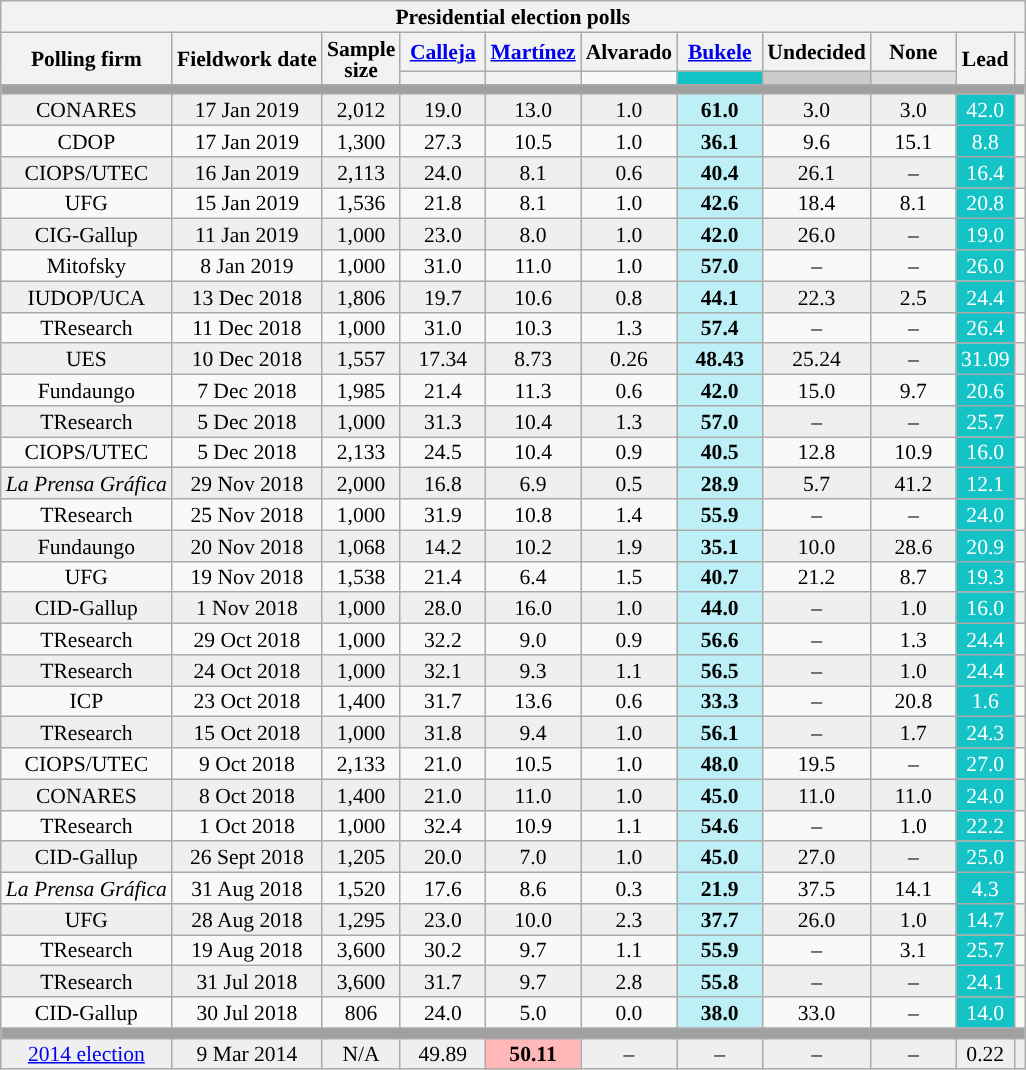<table class="wikitable" style="text-align:center;font-size:90%;line-height:14px;">
<tr>
<th colspan="11">Presidential election polls</th>
</tr>
<tr>
<th rowspan="2">Polling firm</th>
<th rowspan="2">Fieldwork date</th>
<th rowspan="2">Sample<br>size</th>
<th style="width:50px;"><a href='#'>Calleja</a><br></th>
<th style="width:50px;"><a href='#'>Martínez</a><br></th>
<th style="width:50px;">Alvarado<br></th>
<th style="width:50px;"><a href='#'>Bukele</a><br></th>
<th style="width:50px;">Undecided</th>
<th style="width:50px;">None</th>
<th style="width:30px;" rowspan="2">Lead</th>
<th rowspan="2"></th>
</tr>
<tr>
<th style="background:"></th>
<th style="background:"></th>
<td style="background:"></td>
<th style="background:#13C3C6;"></th>
<th style="background:#CCCCCC;"></th>
<th style="background:#DDDDDD;"></th>
</tr>
<tr>
<td colspan="11" style="background:#A0A0A0"></td>
</tr>
<tr style="background:#EFEFEF;">
<td>CONARES</td>
<td>17 Jan 2019</td>
<td>2,012</td>
<td>19.0</td>
<td>13.0</td>
<td>1.0</td>
<td style="background:#BCEFF6;"><strong>61.0</strong></td>
<td>3.0</td>
<td>3.0</td>
<td style="background:#13C3C6;color:#FFFFFF">42.0</td>
<td></td>
</tr>
<tr>
<td>CDOP</td>
<td>17 Jan 2019</td>
<td>1,300</td>
<td>27.3</td>
<td>10.5</td>
<td>1.0</td>
<td style="background:#BCEFF6;"><strong>36.1</strong></td>
<td>9.6</td>
<td>15.1</td>
<td style="background:#13C3C6;color:#FFFFFF">8.8</td>
<td></td>
</tr>
<tr style="background:#EFEFEF;">
<td>CIOPS/UTEC</td>
<td>16 Jan 2019</td>
<td>2,113</td>
<td>24.0</td>
<td>8.1</td>
<td>0.6</td>
<td style="background:#BCEFF6;"><strong>40.4</strong></td>
<td>26.1</td>
<td>–</td>
<td style="background:#13C3C6;color:#FFFFFF">16.4</td>
<td></td>
</tr>
<tr>
<td>UFG</td>
<td>15 Jan 2019</td>
<td>1,536</td>
<td>21.8</td>
<td>8.1</td>
<td>1.0</td>
<td style="background:#BCEFF6;"><strong>42.6</strong></td>
<td>18.4</td>
<td>8.1</td>
<td style="background:#13C3C6;color:#FFFFFF">20.8</td>
<td></td>
</tr>
<tr style="background:#EFEFEF;">
<td>CIG-Gallup</td>
<td>11 Jan 2019</td>
<td>1,000</td>
<td>23.0</td>
<td>8.0</td>
<td>1.0</td>
<td style="background:#BCEFF6;"><strong>42.0</strong></td>
<td>26.0</td>
<td>–</td>
<td style="background:#13C3C6;color:#FFFFFF">19.0</td>
<td></td>
</tr>
<tr>
<td>Mitofsky</td>
<td>8 Jan 2019</td>
<td>1,000</td>
<td>31.0</td>
<td>11.0</td>
<td>1.0</td>
<td style="background:#BCEFF6;"><strong>57.0</strong></td>
<td>–</td>
<td>–</td>
<td style="background:#13C3C6;color:#FFFFFF">26.0</td>
<td></td>
</tr>
<tr style="background:#EFEFEF;">
<td>IUDOP/UCA</td>
<td>13 Dec 2018</td>
<td>1,806</td>
<td>19.7</td>
<td>10.6</td>
<td>0.8</td>
<td style="background:#BCEFF6;"><strong>44.1</strong></td>
<td>22.3</td>
<td>2.5</td>
<td style="background:#13C3C6;color:#FFFFFF">24.4</td>
<td></td>
</tr>
<tr>
<td>TResearch</td>
<td>11 Dec 2018</td>
<td>1,000</td>
<td>31.0</td>
<td>10.3</td>
<td>1.3</td>
<td style="background:#BCEFF6;"><strong>57.4</strong></td>
<td>–</td>
<td>–</td>
<td style="background:#13C3C6;color:#FFFFFF">26.4</td>
<td></td>
</tr>
<tr style="background:#EFEFEF;">
<td>UES</td>
<td>10 Dec 2018</td>
<td>1,557</td>
<td>17.34</td>
<td>8.73</td>
<td>0.26</td>
<td style="background:#BCEFF6;"><strong>48.43</strong></td>
<td>25.24</td>
<td>–</td>
<td style="background:#13C3C6;color:#FFFFFF">31.09</td>
<td></td>
</tr>
<tr>
<td>Fundaungo</td>
<td>7 Dec 2018</td>
<td>1,985</td>
<td>21.4</td>
<td>11.3</td>
<td>0.6</td>
<td style="background:#BCEFF6;"><strong>42.0</strong></td>
<td>15.0</td>
<td>9.7</td>
<td style="background:#13C3C6;color:#FFFFFF">20.6</td>
<td></td>
</tr>
<tr style="background:#EFEFEF;">
<td>TResearch</td>
<td>5 Dec 2018</td>
<td>1,000</td>
<td>31.3</td>
<td>10.4</td>
<td>1.3</td>
<td style="background:#BCEFF6;"><strong>57.0</strong></td>
<td>–</td>
<td>–</td>
<td style="background:#13C3C6;color:#FFFFFF">25.7</td>
<td></td>
</tr>
<tr>
<td>CIOPS/UTEC</td>
<td>5 Dec 2018</td>
<td>2,133</td>
<td>24.5</td>
<td>10.4</td>
<td>0.9</td>
<td style="background:#BCEFF6;"><strong>40.5</strong></td>
<td>12.8</td>
<td>10.9</td>
<td style="background:#13C3C6;color:#FFFFFF">16.0</td>
<td></td>
</tr>
<tr style="background:#EFEFEF;">
<td><em>La Prensa Gráfica</em></td>
<td>29 Nov 2018</td>
<td>2,000</td>
<td>16.8</td>
<td>6.9</td>
<td>0.5</td>
<td style="background:#BCEFF6;"><strong>28.9</strong></td>
<td>5.7</td>
<td>41.2</td>
<td style="background:#13C3C6;color:#FFFFFF">12.1</td>
<td></td>
</tr>
<tr>
<td>TResearch</td>
<td>25 Nov 2018</td>
<td>1,000</td>
<td>31.9</td>
<td>10.8</td>
<td>1.4</td>
<td style="background:#BCEFF6;"><strong>55.9</strong></td>
<td>–</td>
<td>–</td>
<td style="background:#13C3C6;color:#FFFFFF">24.0</td>
<td></td>
</tr>
<tr style="background:#EFEFEF;">
<td>Fundaungo</td>
<td>20 Nov 2018</td>
<td>1,068</td>
<td>14.2</td>
<td>10.2</td>
<td>1.9</td>
<td style="background:#BCEFF6;"><strong>35.1</strong></td>
<td>10.0</td>
<td>28.6</td>
<td style="background:#13C3C6;color:#FFFFFF">20.9</td>
<td></td>
</tr>
<tr>
<td>UFG</td>
<td>19 Nov 2018</td>
<td>1,538</td>
<td>21.4</td>
<td>6.4</td>
<td>1.5</td>
<td style="background:#BCEFF6;"><strong>40.7</strong></td>
<td>21.2</td>
<td>8.7</td>
<td style="background:#13C3C6;color:#FFFFFF">19.3</td>
<td></td>
</tr>
<tr style="background:#EFEFEF;">
<td>CID-Gallup</td>
<td>1 Nov 2018</td>
<td>1,000</td>
<td>28.0</td>
<td>16.0</td>
<td>1.0</td>
<td style="background:#BCEFF6;"><strong>44.0</strong></td>
<td>–</td>
<td>1.0</td>
<td style="background:#13C3C6;color:#FFFFFF">16.0</td>
<td></td>
</tr>
<tr>
<td>TResearch</td>
<td>29 Oct 2018</td>
<td>1,000</td>
<td>32.2</td>
<td>9.0</td>
<td>0.9</td>
<td style="background:#BCEFF6;"><strong>56.6</strong></td>
<td>–</td>
<td>1.3</td>
<td style="background:#13C3C6;color:#FFFFFF">24.4</td>
<td></td>
</tr>
<tr style="background:#EFEFEF;">
<td>TResearch</td>
<td>24 Oct 2018</td>
<td>1,000</td>
<td>32.1</td>
<td>9.3</td>
<td>1.1</td>
<td style="background:#BCEFF6;"><strong>56.5</strong></td>
<td>–</td>
<td>1.0</td>
<td style="background:#13C3C6;color:#FFFFFF">24.4</td>
<td></td>
</tr>
<tr>
<td>ICP</td>
<td>23 Oct 2018</td>
<td>1,400</td>
<td>31.7</td>
<td>13.6</td>
<td>0.6</td>
<td style="background:#BCEFF6;"><strong>33.3</strong></td>
<td>–</td>
<td>20.8</td>
<td style="background:#13C3C6;color:#FFFFFF">1.6</td>
<td></td>
</tr>
<tr style="background:#EFEFEF;">
<td>TResearch</td>
<td>15 Oct 2018</td>
<td>1,000</td>
<td>31.8</td>
<td>9.4</td>
<td>1.0</td>
<td style="background:#BCEFF6;"><strong>56.1</strong></td>
<td>–</td>
<td>1.7</td>
<td style="background:#13C3C6;color:#FFFFFF">24.3</td>
<td></td>
</tr>
<tr>
<td>CIOPS/UTEC</td>
<td>9 Oct 2018</td>
<td>2,133</td>
<td>21.0</td>
<td>10.5</td>
<td>1.0</td>
<td style="background:#BCEFF6;"><strong>48.0</strong></td>
<td>19.5</td>
<td>–</td>
<td style="background:#13C3C6;color:#FFFFFF">27.0</td>
<td></td>
</tr>
<tr style="background:#EFEFEF;">
<td>CONARES</td>
<td>8 Oct 2018</td>
<td>1,400</td>
<td>21.0</td>
<td>11.0</td>
<td>1.0</td>
<td style="background:#BCEFF6;"><strong>45.0</strong></td>
<td>11.0</td>
<td>11.0</td>
<td style="background:#13C3C6;color:#FFFFFF">24.0</td>
<td></td>
</tr>
<tr>
<td>TResearch</td>
<td>1 Oct 2018</td>
<td>1,000</td>
<td>32.4</td>
<td>10.9</td>
<td>1.1</td>
<td style="background:#BCEFF6;"><strong>54.6</strong></td>
<td>–</td>
<td>1.0</td>
<td style="background:#13C3C6;color:#FFFFFF">22.2</td>
<td></td>
</tr>
<tr style="background:#EFEFEF;">
<td>CID-Gallup</td>
<td>26 Sept 2018</td>
<td>1,205</td>
<td>20.0</td>
<td>7.0</td>
<td>1.0</td>
<td style="background:#BCEFF6;"><strong>45.0</strong></td>
<td>27.0</td>
<td>–</td>
<td style="background:#13C3C6;color:#FFFFFF">25.0</td>
<td></td>
</tr>
<tr>
<td><em>La Prensa Gráfica</em></td>
<td>31 Aug 2018</td>
<td>1,520</td>
<td>17.6</td>
<td>8.6</td>
<td>0.3</td>
<td style="background:#BCEFF6;"><strong>21.9</strong></td>
<td>37.5</td>
<td>14.1</td>
<td style="background:#13C3C6;color:#FFFFFF">4.3</td>
<td></td>
</tr>
<tr style="background:#EFEFEF;">
<td>UFG</td>
<td>28 Aug 2018</td>
<td>1,295</td>
<td>23.0</td>
<td>10.0</td>
<td>2.3</td>
<td style="background:#BCEFF6;"><strong>37.7</strong></td>
<td>26.0</td>
<td>1.0</td>
<td style="background:#13C3C6;color:#FFFFFF">14.7</td>
<td></td>
</tr>
<tr>
<td>TResearch</td>
<td>19 Aug 2018</td>
<td>3,600</td>
<td>30.2</td>
<td>9.7</td>
<td>1.1</td>
<td style="background:#BCEFF6;"><strong>55.9</strong></td>
<td>–</td>
<td>3.1</td>
<td style="background:#13C3C6;color:#FFFFFF">25.7</td>
<td></td>
</tr>
<tr style="background:#EFEFEF;">
<td>TResearch</td>
<td>31 Jul 2018</td>
<td>3,600</td>
<td>31.7</td>
<td>9.7</td>
<td>2.8</td>
<td style="background:#BCEFF6;"><strong>55.8</strong></td>
<td>–</td>
<td>–</td>
<td style="background:#13C3C6;color:#FFFFFF">24.1</td>
<td></td>
</tr>
<tr>
<td>CID-Gallup</td>
<td>30 Jul 2018</td>
<td>806</td>
<td>24.0</td>
<td>5.0</td>
<td>0.0</td>
<td style="background:#BCEFF6;"><strong>38.0</strong></td>
<td>33.0</td>
<td>–</td>
<td style="background:#13C3C6;color:#FFFFFF">14.0</td>
<td></td>
</tr>
<tr>
<td colspan="11" style="background:#A0A0A0"></td>
</tr>
<tr style="background:#EFEFEF;">
<td><a href='#'>2014 election</a></td>
<td>9 Mar 2014</td>
<td>N/A</td>
<td>49.89</td>
<td style="background:#FFB7B7;"><strong>50.11</strong></td>
<td>–</td>
<td>–</td>
<td>–</td>
<td>–</td>
<td style="background:">0.22</td>
<td></td>
</tr>
</table>
